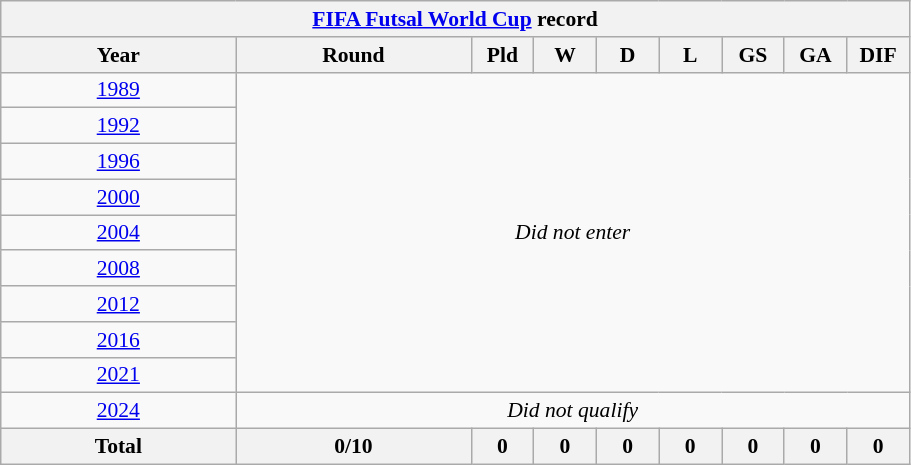<table class="wikitable" style="text-align: center;font-size:90%;">
<tr>
<th colspan=9><a href='#'>FIFA Futsal World Cup</a> record</th>
</tr>
<tr>
<th width=150>Year</th>
<th width=150>Round</th>
<th width=35>Pld</th>
<th width=35>W</th>
<th width=35>D</th>
<th width=35>L</th>
<th width=35>GS</th>
<th width=35>GA</th>
<th width=35>DIF</th>
</tr>
<tr>
<td> <a href='#'>1989</a></td>
<td colspan=8 rowspan=9><em>Did not enter</em></td>
</tr>
<tr>
<td> <a href='#'>1992</a></td>
</tr>
<tr>
<td> <a href='#'>1996</a></td>
</tr>
<tr>
<td> <a href='#'>2000</a></td>
</tr>
<tr>
<td> <a href='#'>2004</a></td>
</tr>
<tr>
<td> <a href='#'>2008</a></td>
</tr>
<tr>
<td> <a href='#'>2012</a></td>
</tr>
<tr>
<td> <a href='#'>2016</a></td>
</tr>
<tr>
<td> <a href='#'>2021</a></td>
</tr>
<tr>
<td> <a href='#'>2024</a></td>
<td colspan=8><em>Did not qualify</em></td>
</tr>
<tr>
<th><strong>Total</strong></th>
<th>0/10</th>
<th>0</th>
<th>0</th>
<th>0</th>
<th>0</th>
<th>0</th>
<th>0</th>
<th>0</th>
</tr>
</table>
